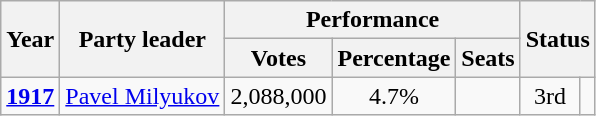<table class="wikitable" style="text-align:center;">
<tr>
<th rowspan=2>Year</th>
<th rowspan=2>Party leader</th>
<th colspan=3>Performance</th>
<th colspan=2 rowspan=2>Status</th>
</tr>
<tr>
<th>Votes</th>
<th>Percentage</th>
<th>Seats</th>
</tr>
<tr>
<td><strong><a href='#'>1917</a></strong></td>
<td><a href='#'>Pavel Milyukov</a></td>
<td>2,088,000</td>
<td>4.7%</td>
<td></td>
<td>3rd</td>
<td></td>
</tr>
</table>
